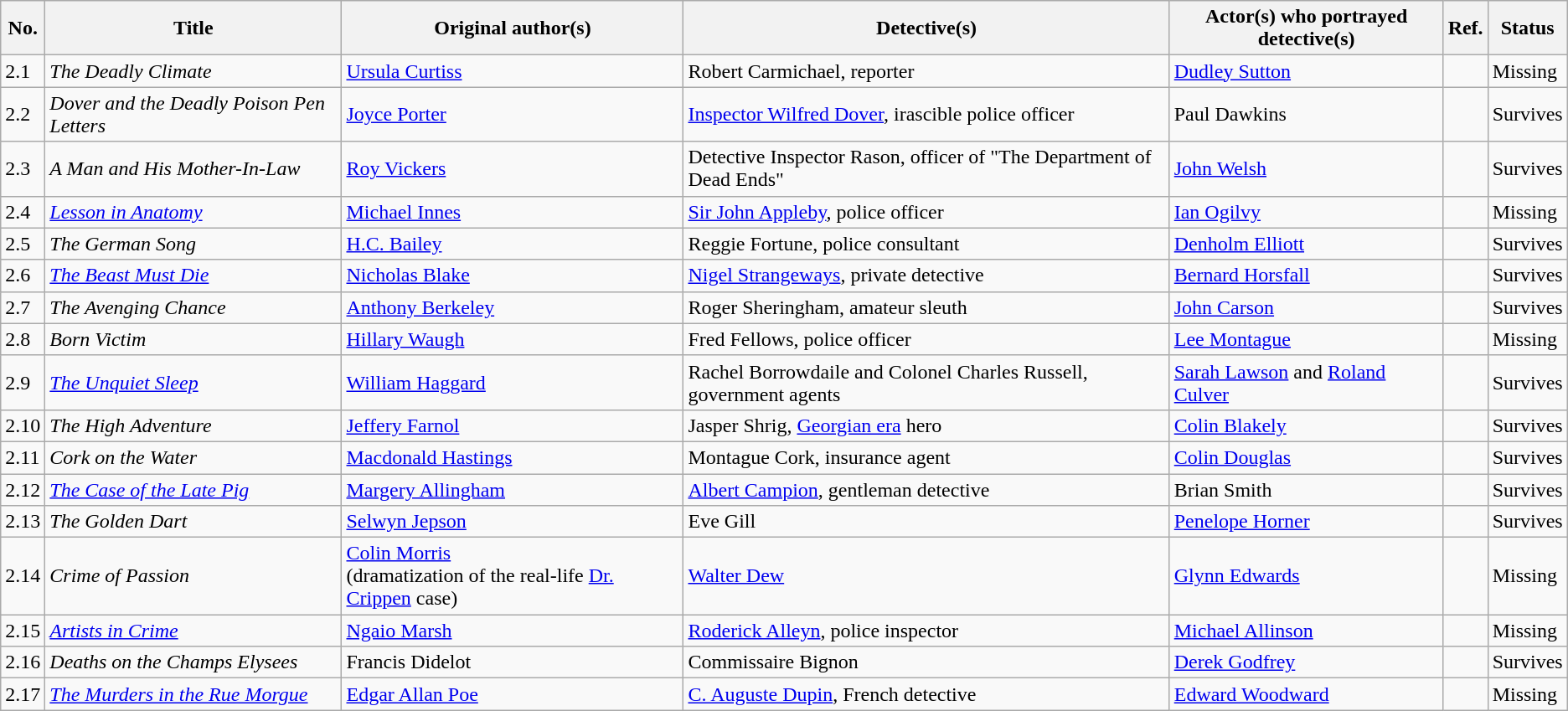<table class="wikitable">
<tr>
<th>No.</th>
<th>Title</th>
<th>Original author(s)</th>
<th>Detective(s)</th>
<th>Actor(s) who portrayed detective(s)</th>
<th>Ref.</th>
<th>Status</th>
</tr>
<tr>
<td>2.1</td>
<td><em>The Deadly Climate</em></td>
<td><a href='#'>Ursula Curtiss</a></td>
<td>Robert Carmichael, reporter</td>
<td><a href='#'>Dudley Sutton</a></td>
<td></td>
<td>Missing</td>
</tr>
<tr>
<td>2.2</td>
<td><em>Dover and the Deadly Poison Pen Letters</em></td>
<td><a href='#'>Joyce Porter</a></td>
<td><a href='#'>Inspector Wilfred Dover</a>, irascible police officer</td>
<td>Paul Dawkins</td>
<td></td>
<td>Survives</td>
</tr>
<tr>
<td>2.3</td>
<td><em>A Man and His Mother-In-Law</em></td>
<td><a href='#'>Roy Vickers</a></td>
<td>Detective Inspector Rason, officer of "The Department of Dead Ends"</td>
<td><a href='#'>John Welsh</a></td>
<td></td>
<td>Survives</td>
</tr>
<tr>
<td>2.4</td>
<td><em><a href='#'>Lesson in Anatomy</a></em></td>
<td><a href='#'>Michael Innes</a></td>
<td><a href='#'>Sir John Appleby</a>, police officer</td>
<td><a href='#'>Ian Ogilvy</a></td>
<td></td>
<td>Missing</td>
</tr>
<tr>
<td>2.5</td>
<td><em>The German Song</em></td>
<td><a href='#'>H.C. Bailey</a></td>
<td>Reggie Fortune, police consultant</td>
<td><a href='#'>Denholm Elliott</a></td>
<td></td>
<td>Survives</td>
</tr>
<tr>
<td>2.6</td>
<td><em><a href='#'>The Beast Must Die</a></em></td>
<td><a href='#'>Nicholas Blake</a></td>
<td><a href='#'>Nigel Strangeways</a>, private detective</td>
<td><a href='#'>Bernard Horsfall</a></td>
<td></td>
<td>Survives</td>
</tr>
<tr>
<td>2.7</td>
<td><em>The Avenging Chance</em></td>
<td><a href='#'>Anthony Berkeley</a></td>
<td>Roger Sheringham, amateur sleuth</td>
<td><a href='#'>John Carson</a></td>
<td></td>
<td>Survives</td>
</tr>
<tr>
<td>2.8</td>
<td><em>Born Victim</em></td>
<td><a href='#'>Hillary Waugh</a></td>
<td>Fred Fellows, police officer</td>
<td><a href='#'>Lee Montague</a></td>
<td></td>
<td>Missing</td>
</tr>
<tr>
<td>2.9</td>
<td><em><a href='#'>The Unquiet Sleep</a></em></td>
<td><a href='#'>William Haggard</a></td>
<td>Rachel Borrowdaile and Colonel Charles Russell, government agents</td>
<td><a href='#'>Sarah Lawson</a> and <a href='#'>Roland Culver</a></td>
<td></td>
<td>Survives</td>
</tr>
<tr>
<td>2.10</td>
<td><em>The High Adventure</em></td>
<td><a href='#'>Jeffery Farnol</a></td>
<td>Jasper Shrig, <a href='#'>Georgian era</a> hero</td>
<td><a href='#'>Colin Blakely</a></td>
<td></td>
<td>Survives</td>
</tr>
<tr>
<td>2.11</td>
<td><em>Cork on the Water</em></td>
<td><a href='#'>Macdonald Hastings</a></td>
<td>Montague Cork, insurance agent</td>
<td><a href='#'>Colin Douglas</a></td>
<td></td>
<td>Survives</td>
</tr>
<tr>
<td>2.12</td>
<td><em><a href='#'>The Case of the Late Pig</a></em></td>
<td><a href='#'>Margery Allingham</a></td>
<td><a href='#'>Albert Campion</a>, gentleman detective</td>
<td>Brian Smith</td>
<td></td>
<td>Survives</td>
</tr>
<tr>
<td>2.13</td>
<td><em>The Golden Dart</em></td>
<td><a href='#'>Selwyn Jepson</a></td>
<td>Eve Gill</td>
<td><a href='#'>Penelope Horner</a></td>
<td></td>
<td>Survives</td>
</tr>
<tr>
<td>2.14</td>
<td><em>Crime of Passion</em></td>
<td><a href='#'>Colin Morris</a><br> (dramatization of the real-life <a href='#'>Dr. Crippen</a> case)</td>
<td><a href='#'>Walter Dew</a></td>
<td><a href='#'>Glynn Edwards</a></td>
<td></td>
<td>Missing</td>
</tr>
<tr>
<td>2.15</td>
<td><em><a href='#'>Artists in Crime</a></em></td>
<td><a href='#'>Ngaio Marsh</a></td>
<td><a href='#'>Roderick Alleyn</a>, police inspector</td>
<td><a href='#'>Michael Allinson</a></td>
<td></td>
<td>Missing</td>
</tr>
<tr>
<td>2.16</td>
<td><em>Deaths on the Champs Elysees</em></td>
<td>Francis Didelot</td>
<td>Commissaire Bignon</td>
<td><a href='#'>Derek Godfrey</a></td>
<td></td>
<td>Survives</td>
</tr>
<tr>
<td>2.17</td>
<td><em><a href='#'>The Murders in the Rue Morgue</a></em></td>
<td><a href='#'>Edgar Allan Poe</a></td>
<td><a href='#'>C. Auguste Dupin</a>, French detective</td>
<td><a href='#'>Edward Woodward</a></td>
<td></td>
<td>Missing</td>
</tr>
</table>
